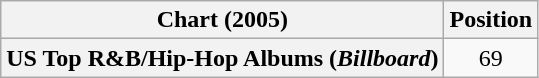<table class="wikitable plainrowheaders" style="text-align:center">
<tr>
<th scope="col">Chart (2005)</th>
<th scope="col">Position</th>
</tr>
<tr>
<th scope="row">US Top R&B/Hip-Hop Albums (<em>Billboard</em>)</th>
<td>69</td>
</tr>
</table>
